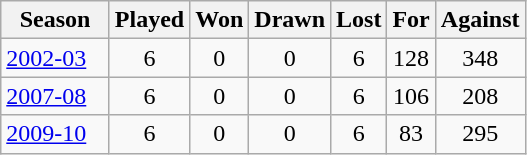<table class = wikitable>
<tr>
<th width="65">Season</th>
<th width="20">Played</th>
<th width="20">Won</th>
<th width="20">Drawn</th>
<th width="20">Lost</th>
<th width="20">For</th>
<th width="20">Against</th>
</tr>
<tr align=center>
<td align=left><a href='#'>2002-03</a></td>
<td>6</td>
<td>0</td>
<td>0</td>
<td>6</td>
<td>128</td>
<td>348</td>
</tr>
<tr align=center>
<td align=left><a href='#'>2007-08</a></td>
<td>6</td>
<td>0</td>
<td>0</td>
<td>6</td>
<td>106</td>
<td>208</td>
</tr>
<tr align=center>
<td align=left><a href='#'>2009-10</a></td>
<td>6</td>
<td>0</td>
<td>0</td>
<td>6</td>
<td>83</td>
<td>295</td>
</tr>
</table>
